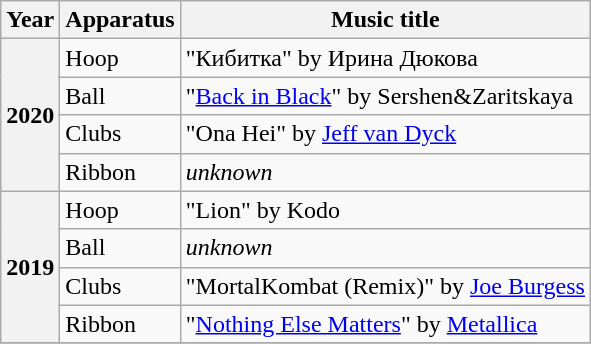<table class="wikitable plainrowheaders">
<tr>
<th scope=col>Year</th>
<th scope=col>Apparatus</th>
<th scope=col>Music title </th>
</tr>
<tr>
<th rowspan=4>2020</th>
<td>Hoop</td>
<td>"Кибитка" by Ирина Дюкова</td>
</tr>
<tr>
<td>Ball</td>
<td>"<a href='#'>Back in Black</a>" by Sershen&Zaritskaya</td>
</tr>
<tr>
<td>Clubs</td>
<td>"Ona Hei" by <a href='#'>Jeff van Dyck</a></td>
</tr>
<tr>
<td>Ribbon</td>
<td><em>unknown</em></td>
</tr>
<tr>
<th rowspan=4>2019</th>
<td>Hoop</td>
<td>"Lion" by Kodo</td>
</tr>
<tr>
<td>Ball</td>
<td><em>unknown</em></td>
</tr>
<tr>
<td>Clubs</td>
<td>"MortalKombat (Remix)" by <a href='#'>Joe Burgess</a></td>
</tr>
<tr>
<td>Ribbon</td>
<td>"<a href='#'>Nothing Else Matters</a>" by <a href='#'>Metallica</a></td>
</tr>
<tr>
</tr>
</table>
